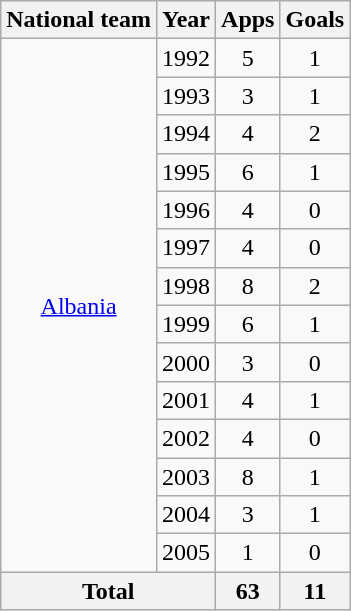<table class="wikitable" style="text-align:center">
<tr>
<th>National team</th>
<th>Year</th>
<th>Apps</th>
<th>Goals</th>
</tr>
<tr>
<td rowspan="14"><a href='#'>Albania</a></td>
<td>1992</td>
<td>5</td>
<td>1</td>
</tr>
<tr>
<td>1993</td>
<td>3</td>
<td>1</td>
</tr>
<tr>
<td>1994</td>
<td>4</td>
<td>2</td>
</tr>
<tr>
<td>1995</td>
<td>6</td>
<td>1</td>
</tr>
<tr>
<td>1996</td>
<td>4</td>
<td>0</td>
</tr>
<tr>
<td>1997</td>
<td>4</td>
<td>0</td>
</tr>
<tr>
<td>1998</td>
<td>8</td>
<td>2</td>
</tr>
<tr>
<td>1999</td>
<td>6</td>
<td>1</td>
</tr>
<tr>
<td>2000</td>
<td>3</td>
<td>0</td>
</tr>
<tr>
<td>2001</td>
<td>4</td>
<td>1</td>
</tr>
<tr>
<td>2002</td>
<td>4</td>
<td>0</td>
</tr>
<tr>
<td>2003</td>
<td>8</td>
<td>1</td>
</tr>
<tr>
<td>2004</td>
<td>3</td>
<td>1</td>
</tr>
<tr>
<td>2005</td>
<td>1</td>
<td>0</td>
</tr>
<tr>
<th colspan="2">Total</th>
<th>63</th>
<th>11</th>
</tr>
</table>
